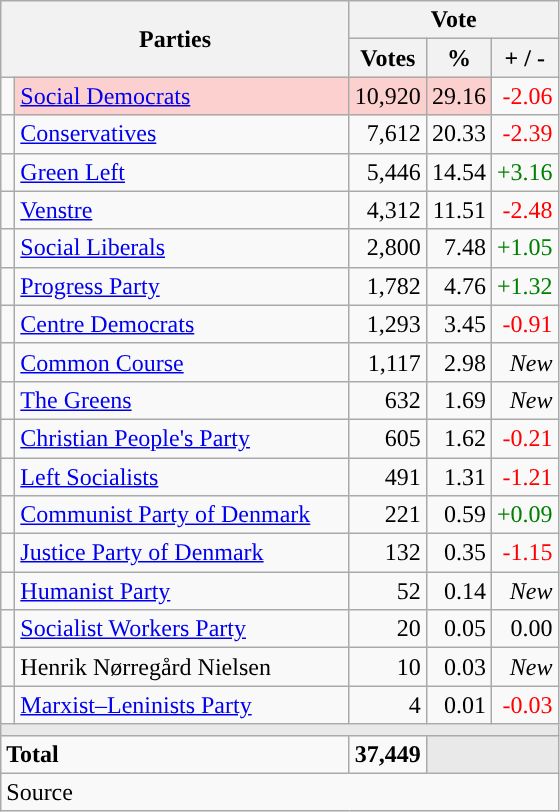<table class="wikitable" style="text-align:right;">
<tr>
<th style="text-align:centre;" rowspan="2" colspan="2" width="225">Parties</th>
<th colspan="3">Vote</th>
</tr>
<tr>
<th width="15">Votes</th>
<th width="15">%</th>
<th width="15">+ / -</th>
</tr>
<tr>
<td width="2" style="color:inherit;background:"></td>
<td bgcolor=#fbd0ce  align="left"><a href='#'>Social Democrats</a></td>
<td bgcolor=#fbd0ce>10,920</td>
<td bgcolor=#fbd0ce>29.16</td>
<td style=color:red;>-2.06</td>
</tr>
<tr>
<td width="2" style="color:inherit;background:"></td>
<td align="left"><a href='#'>Conservatives</a></td>
<td>7,612</td>
<td>20.33</td>
<td style=color:red;>-2.39</td>
</tr>
<tr>
<td width="2" style="color:inherit;background:"></td>
<td align="left"><a href='#'>Green Left</a></td>
<td>5,446</td>
<td>14.54</td>
<td style=color:green;>+3.16</td>
</tr>
<tr>
<td width="2" style="color:inherit;background:"></td>
<td align="left"><a href='#'>Venstre</a></td>
<td>4,312</td>
<td>11.51</td>
<td style=color:red;>-2.48</td>
</tr>
<tr>
<td width="2" style="color:inherit;background:"></td>
<td align="left"><a href='#'>Social Liberals</a></td>
<td>2,800</td>
<td>7.48</td>
<td style=color:green;>+1.05</td>
</tr>
<tr>
<td width="2" style="color:inherit;background:"></td>
<td align="left"><a href='#'>Progress Party</a></td>
<td>1,782</td>
<td>4.76</td>
<td style=color:green;>+1.32</td>
</tr>
<tr>
<td width="2" style="color:inherit;background:"></td>
<td align="left"><a href='#'>Centre Democrats</a></td>
<td>1,293</td>
<td>3.45</td>
<td style=color:red;>-0.91</td>
</tr>
<tr>
<td width="2" style="color:inherit;background:"></td>
<td align="left"><a href='#'>Common Course</a></td>
<td>1,117</td>
<td>2.98</td>
<td><em>New</em></td>
</tr>
<tr>
<td width="2" style="color:inherit;background:"></td>
<td align="left"><a href='#'>The Greens</a></td>
<td>632</td>
<td>1.69</td>
<td><em>New</em></td>
</tr>
<tr>
<td width="2" style="color:inherit;background:"></td>
<td align="left"><a href='#'>Christian People's Party</a></td>
<td>605</td>
<td>1.62</td>
<td style=color:red;>-0.21</td>
</tr>
<tr>
<td width="2" style="color:inherit;background:"></td>
<td align="left"><a href='#'>Left Socialists</a></td>
<td>491</td>
<td>1.31</td>
<td style=color:red;>-1.21</td>
</tr>
<tr>
<td width="2" style="color:inherit;background:"></td>
<td align="left"><a href='#'>Communist Party of Denmark</a></td>
<td>221</td>
<td>0.59</td>
<td style=color:green;>+0.09</td>
</tr>
<tr>
<td width="2" style="color:inherit;background:"></td>
<td align="left"><a href='#'>Justice Party of Denmark</a></td>
<td>132</td>
<td>0.35</td>
<td style=color:red;>-1.15</td>
</tr>
<tr>
<td width="2" style="color:inherit;background:"></td>
<td align="left"><a href='#'>Humanist Party</a></td>
<td>52</td>
<td>0.14</td>
<td><em>New</em></td>
</tr>
<tr>
<td width="2" style="color:inherit;background:"></td>
<td align="left"><a href='#'>Socialist Workers Party</a></td>
<td>20</td>
<td>0.05</td>
<td>0.00</td>
</tr>
<tr>
<td width="2" style="color:inherit;background:"></td>
<td align="left">Henrik Nørregård Nielsen</td>
<td>10</td>
<td>0.03</td>
<td><em>New</em></td>
</tr>
<tr>
<td width="2" style="color:inherit;background:"></td>
<td align="left"><a href='#'>Marxist–Leninists Party</a></td>
<td>4</td>
<td>0.01</td>
<td style=color:red;>-0.03</td>
</tr>
<tr>
<td colspan="7" bgcolor="#E9E9E9"></td>
</tr>
<tr>
<td align="left" colspan="2"><strong>Total</strong></td>
<td><strong>37,449</strong></td>
<td bgcolor="#E9E9E9" colspan="2"></td>
</tr>
<tr>
<td align="left" colspan="6">Source</td>
</tr>
</table>
